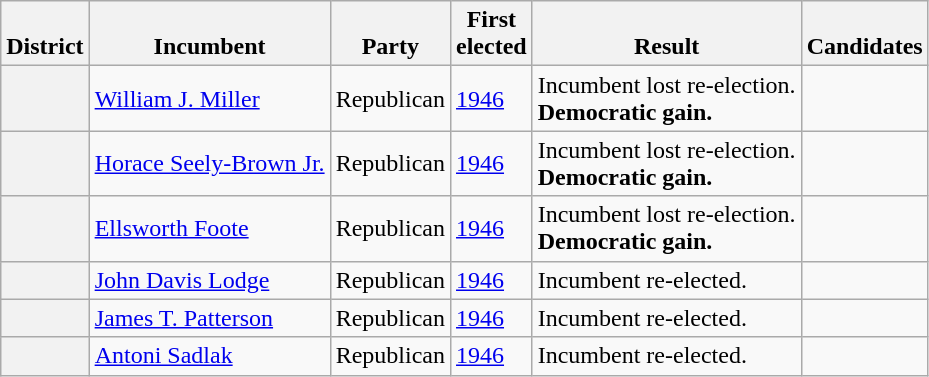<table class=wikitable>
<tr valign=bottom>
<th>District</th>
<th>Incumbent</th>
<th>Party</th>
<th>First<br>elected</th>
<th>Result</th>
<th>Candidates</th>
</tr>
<tr>
<th></th>
<td><a href='#'>William J. Miller</a></td>
<td>Republican</td>
<td><a href='#'>1946</a></td>
<td>Incumbent lost re-election.<br><strong>Democratic gain.</strong></td>
<td nowrap></td>
</tr>
<tr>
<th></th>
<td><a href='#'>Horace Seely-Brown Jr.</a></td>
<td>Republican</td>
<td><a href='#'>1946</a></td>
<td>Incumbent lost re-election.<br><strong>Democratic gain.</strong></td>
<td nowrap></td>
</tr>
<tr>
<th></th>
<td><a href='#'>Ellsworth Foote</a></td>
<td>Republican</td>
<td><a href='#'>1946</a></td>
<td>Incumbent lost re-election.<br><strong>Democratic gain.</strong></td>
<td nowrap></td>
</tr>
<tr>
<th></th>
<td><a href='#'>John Davis Lodge</a></td>
<td>Republican</td>
<td><a href='#'>1946</a></td>
<td>Incumbent re-elected.</td>
<td nowrap></td>
</tr>
<tr>
<th></th>
<td><a href='#'>James T. Patterson</a></td>
<td>Republican</td>
<td><a href='#'>1946</a></td>
<td>Incumbent re-elected.</td>
<td nowrap></td>
</tr>
<tr>
<th></th>
<td><a href='#'>Antoni Sadlak</a></td>
<td>Republican</td>
<td><a href='#'>1946</a></td>
<td>Incumbent re-elected.</td>
<td nowrap></td>
</tr>
</table>
